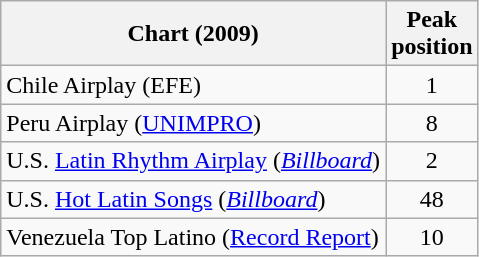<table class="wikitable sortable">
<tr>
<th>Chart (2009)</th>
<th>Peak<br>position</th>
</tr>
<tr>
<td>Chile Airplay (EFE)</td>
<td align="center">1</td>
</tr>
<tr>
<td>Peru Airplay (<a href='#'>UNIMPRO</a>)</td>
<td align="center">8</td>
</tr>
<tr>
<td>U.S. <a href='#'>Latin Rhythm Airplay</a> (<em><a href='#'>Billboard</a></em>)</td>
<td align="center">2</td>
</tr>
<tr>
<td>U.S. <a href='#'>Hot Latin Songs</a> (<em><a href='#'>Billboard</a></em>)</td>
<td align="center">48</td>
</tr>
<tr>
<td>Venezuela Top Latino (<a href='#'>Record Report</a>)</td>
<td align="center">10</td>
</tr>
</table>
